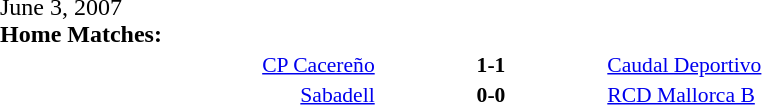<table width=100% cellspacing=1>
<tr>
<th width=20%></th>
<th width=12%></th>
<th width=20%></th>
<th></th>
</tr>
<tr>
<td>June 3, 2007<br><strong>Home Matches:</strong></td>
</tr>
<tr style=font-size:90%>
<td align=right><a href='#'>CP Cacereño</a></td>
<td align=center><strong>1-1</strong></td>
<td><a href='#'>Caudal Deportivo</a></td>
</tr>
<tr style=font-size:90%>
<td align=right><a href='#'>Sabadell</a></td>
<td align=center><strong>0-0</strong></td>
<td><a href='#'>RCD Mallorca B</a></td>
</tr>
</table>
